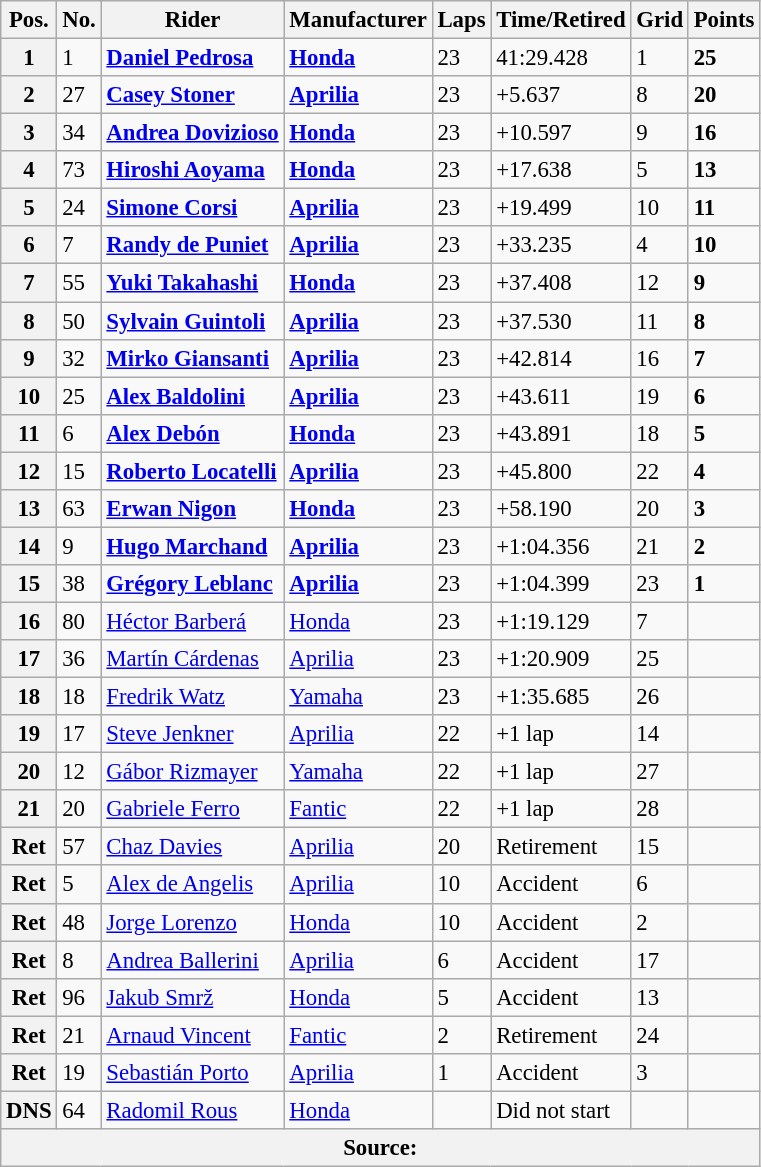<table class="wikitable" style="font-size: 95%;">
<tr>
<th>Pos.</th>
<th>No.</th>
<th>Rider</th>
<th>Manufacturer</th>
<th>Laps</th>
<th>Time/Retired</th>
<th>Grid</th>
<th>Points</th>
</tr>
<tr>
<th>1</th>
<td>1</td>
<td> <strong><a href='#'>Daniel Pedrosa</a></strong></td>
<td><strong><a href='#'>Honda</a></strong></td>
<td>23</td>
<td>41:29.428</td>
<td>1</td>
<td><strong>25</strong></td>
</tr>
<tr>
<th>2</th>
<td>27</td>
<td> <strong><a href='#'>Casey Stoner</a></strong></td>
<td><strong><a href='#'>Aprilia</a></strong></td>
<td>23</td>
<td>+5.637</td>
<td>8</td>
<td><strong>20</strong></td>
</tr>
<tr>
<th>3</th>
<td>34</td>
<td> <strong><a href='#'>Andrea Dovizioso</a></strong></td>
<td><strong><a href='#'>Honda</a></strong></td>
<td>23</td>
<td>+10.597</td>
<td>9</td>
<td><strong>16</strong></td>
</tr>
<tr>
<th>4</th>
<td>73</td>
<td> <strong><a href='#'>Hiroshi Aoyama</a></strong></td>
<td><strong><a href='#'>Honda</a></strong></td>
<td>23</td>
<td>+17.638</td>
<td>5</td>
<td><strong>13</strong></td>
</tr>
<tr>
<th>5</th>
<td>24</td>
<td> <strong><a href='#'>Simone Corsi</a></strong></td>
<td><strong><a href='#'>Aprilia</a></strong></td>
<td>23</td>
<td>+19.499</td>
<td>10</td>
<td><strong>11</strong></td>
</tr>
<tr>
<th>6</th>
<td>7</td>
<td> <strong><a href='#'>Randy de Puniet</a></strong></td>
<td><strong><a href='#'>Aprilia</a></strong></td>
<td>23</td>
<td>+33.235</td>
<td>4</td>
<td><strong>10</strong></td>
</tr>
<tr>
<th>7</th>
<td>55</td>
<td> <strong><a href='#'>Yuki Takahashi</a></strong></td>
<td><strong><a href='#'>Honda</a></strong></td>
<td>23</td>
<td>+37.408</td>
<td>12</td>
<td><strong>9</strong></td>
</tr>
<tr>
<th>8</th>
<td>50</td>
<td> <strong><a href='#'>Sylvain Guintoli</a></strong></td>
<td><strong><a href='#'>Aprilia</a></strong></td>
<td>23</td>
<td>+37.530</td>
<td>11</td>
<td><strong>8</strong></td>
</tr>
<tr>
<th>9</th>
<td>32</td>
<td> <strong><a href='#'>Mirko Giansanti</a></strong></td>
<td><strong><a href='#'>Aprilia</a></strong></td>
<td>23</td>
<td>+42.814</td>
<td>16</td>
<td><strong>7</strong></td>
</tr>
<tr>
<th>10</th>
<td>25</td>
<td> <strong><a href='#'>Alex Baldolini</a></strong></td>
<td><strong><a href='#'>Aprilia</a></strong></td>
<td>23</td>
<td>+43.611</td>
<td>19</td>
<td><strong>6</strong></td>
</tr>
<tr>
<th>11</th>
<td>6</td>
<td> <strong><a href='#'>Alex Debón</a></strong></td>
<td><strong><a href='#'>Honda</a></strong></td>
<td>23</td>
<td>+43.891</td>
<td>18</td>
<td><strong>5</strong></td>
</tr>
<tr>
<th>12</th>
<td>15</td>
<td> <strong><a href='#'>Roberto Locatelli</a></strong></td>
<td><strong><a href='#'>Aprilia</a></strong></td>
<td>23</td>
<td>+45.800</td>
<td>22</td>
<td><strong>4</strong></td>
</tr>
<tr>
<th>13</th>
<td>63</td>
<td> <strong><a href='#'>Erwan Nigon</a></strong></td>
<td><strong><a href='#'>Honda</a></strong></td>
<td>23</td>
<td>+58.190</td>
<td>20</td>
<td><strong>3</strong></td>
</tr>
<tr>
<th>14</th>
<td>9</td>
<td> <strong><a href='#'>Hugo Marchand</a></strong></td>
<td><strong><a href='#'>Aprilia</a></strong></td>
<td>23</td>
<td>+1:04.356</td>
<td>21</td>
<td><strong>2</strong></td>
</tr>
<tr>
<th>15</th>
<td>38</td>
<td> <strong><a href='#'>Grégory Leblanc</a></strong></td>
<td><strong><a href='#'>Aprilia</a></strong></td>
<td>23</td>
<td>+1:04.399</td>
<td>23</td>
<td><strong>1</strong></td>
</tr>
<tr>
<th>16</th>
<td>80</td>
<td> <a href='#'>Héctor Barberá</a></td>
<td><a href='#'>Honda</a></td>
<td>23</td>
<td>+1:19.129</td>
<td>7</td>
<td></td>
</tr>
<tr>
<th>17</th>
<td>36</td>
<td> <a href='#'>Martín Cárdenas</a></td>
<td><a href='#'>Aprilia</a></td>
<td>23</td>
<td>+1:20.909</td>
<td>25</td>
<td></td>
</tr>
<tr>
<th>18</th>
<td>18</td>
<td> <a href='#'>Fredrik Watz</a></td>
<td><a href='#'>Yamaha</a></td>
<td>23</td>
<td>+1:35.685</td>
<td>26</td>
<td></td>
</tr>
<tr>
<th>19</th>
<td>17</td>
<td> <a href='#'>Steve Jenkner</a></td>
<td><a href='#'>Aprilia</a></td>
<td>22</td>
<td>+1 lap</td>
<td>14</td>
<td></td>
</tr>
<tr>
<th>20</th>
<td>12</td>
<td> <a href='#'>Gábor Rizmayer</a></td>
<td><a href='#'>Yamaha</a></td>
<td>22</td>
<td>+1 lap</td>
<td>27</td>
<td></td>
</tr>
<tr>
<th>21</th>
<td>20</td>
<td> <a href='#'>Gabriele Ferro</a></td>
<td><a href='#'>Fantic</a></td>
<td>22</td>
<td>+1 lap</td>
<td>28</td>
<td></td>
</tr>
<tr>
<th>Ret</th>
<td>57</td>
<td> <a href='#'>Chaz Davies</a></td>
<td><a href='#'>Aprilia</a></td>
<td>20</td>
<td>Retirement</td>
<td>15</td>
<td></td>
</tr>
<tr>
<th>Ret</th>
<td>5</td>
<td> <a href='#'>Alex de Angelis</a></td>
<td><a href='#'>Aprilia</a></td>
<td>10</td>
<td>Accident</td>
<td>6</td>
<td></td>
</tr>
<tr>
<th>Ret</th>
<td>48</td>
<td> <a href='#'>Jorge Lorenzo</a></td>
<td><a href='#'>Honda</a></td>
<td>10</td>
<td>Accident</td>
<td>2</td>
<td></td>
</tr>
<tr>
<th>Ret</th>
<td>8</td>
<td> <a href='#'>Andrea Ballerini</a></td>
<td><a href='#'>Aprilia</a></td>
<td>6</td>
<td>Accident</td>
<td>17</td>
<td></td>
</tr>
<tr>
<th>Ret</th>
<td>96</td>
<td> <a href='#'>Jakub Smrž</a></td>
<td><a href='#'>Honda</a></td>
<td>5</td>
<td>Accident</td>
<td>13</td>
<td></td>
</tr>
<tr>
<th>Ret</th>
<td>21</td>
<td> <a href='#'>Arnaud Vincent</a></td>
<td><a href='#'>Fantic</a></td>
<td>2</td>
<td>Retirement</td>
<td>24</td>
<td></td>
</tr>
<tr>
<th>Ret</th>
<td>19</td>
<td> <a href='#'>Sebastián Porto</a></td>
<td><a href='#'>Aprilia</a></td>
<td>1</td>
<td>Accident</td>
<td>3</td>
<td></td>
</tr>
<tr>
<th>DNS</th>
<td>64</td>
<td> <a href='#'>Radomil Rous</a></td>
<td><a href='#'>Honda</a></td>
<td></td>
<td>Did not start</td>
<td></td>
<td></td>
</tr>
<tr>
<th colspan=8>Source: </th>
</tr>
</table>
